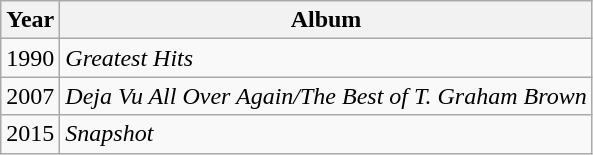<table class="wikitable">
<tr>
<th>Year</th>
<th>Album</th>
</tr>
<tr>
<td>1990</td>
<td><em>Greatest Hits</em></td>
</tr>
<tr>
<td>2007</td>
<td><em>Deja Vu All Over Again/The Best of T. Graham Brown</em></td>
</tr>
<tr>
<td>2015</td>
<td><em>Snapshot</em></td>
</tr>
</table>
